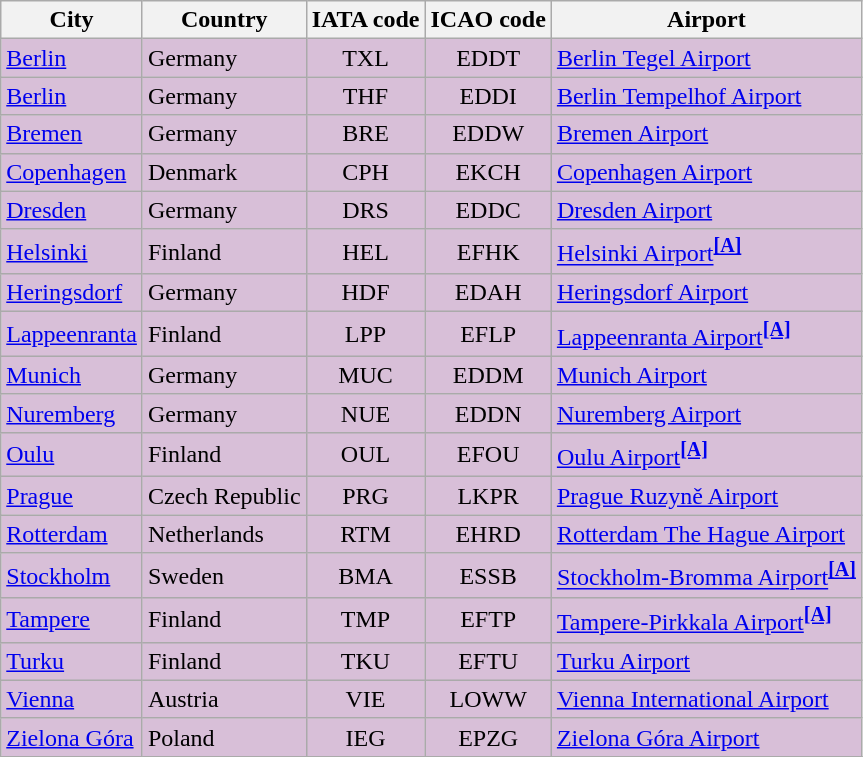<table class="wikitable sortable">
<tr>
<th>City</th>
<th>Country</th>
<th>IATA code</th>
<th>ICAO code</th>
<th>Airport</th>
</tr>
<tr>
<td bgcolor=thistle><a href='#'>Berlin</a></td>
<td bgcolor=thistle>Germany</td>
<td bgcolor=thistle align=center>TXL</td>
<td bgcolor=thistle align=center>EDDT</td>
<td bgcolor=thistle><a href='#'>Berlin Tegel Airport</a></td>
</tr>
<tr>
<td bgcolor=thistle><a href='#'>Berlin</a></td>
<td bgcolor=thistle>Germany</td>
<td bgcolor=thistle align=center>THF</td>
<td bgcolor=thistle align=center>EDDI</td>
<td bgcolor=thistle><a href='#'>Berlin Tempelhof Airport</a></td>
</tr>
<tr>
<td bgcolor=thistle><a href='#'>Bremen</a></td>
<td bgcolor=thistle>Germany</td>
<td bgcolor=thistle align=center>BRE</td>
<td bgcolor=thistle align=center>EDDW</td>
<td bgcolor=thistle><a href='#'>Bremen Airport</a></td>
</tr>
<tr>
<td bgcolor=thistle><a href='#'>Copenhagen</a></td>
<td bgcolor=thistle>Denmark</td>
<td bgcolor=thistle align=center>CPH</td>
<td bgcolor=thistle align=center>EKCH</td>
<td bgcolor=thistle><a href='#'>Copenhagen Airport</a></td>
</tr>
<tr>
<td bgcolor=thistle><a href='#'>Dresden</a></td>
<td bgcolor=thistle>Germany</td>
<td bgcolor=thistle align=center>DRS</td>
<td bgcolor=thistle align=center>EDDC</td>
<td bgcolor=thistle><a href='#'>Dresden Airport</a></td>
</tr>
<tr>
<td bgcolor=thistle><a href='#'>Helsinki</a></td>
<td bgcolor=thistle>Finland</td>
<td bgcolor=thistle align=center>HEL</td>
<td bgcolor=thistle align=center>EFHK</td>
<td bgcolor=thistle><a href='#'>Helsinki Airport</a><sup><a href='#'><strong>[A]</strong></a></sup></td>
</tr>
<tr>
<td bgcolor=thistle><a href='#'>Heringsdorf</a></td>
<td bgcolor=thistle>Germany</td>
<td bgcolor=thistle align=center>HDF</td>
<td bgcolor=thistle align=center>EDAH</td>
<td bgcolor=thistle><a href='#'>Heringsdorf Airport</a></td>
</tr>
<tr>
<td bgcolor=thistle><a href='#'>Lappeenranta</a></td>
<td bgcolor=thistle>Finland</td>
<td bgcolor=thistle align=center>LPP</td>
<td bgcolor=thistle align=center>EFLP</td>
<td bgcolor=thistle><a href='#'>Lappeenranta Airport</a><sup><a href='#'><strong>[A]</strong></a></sup></td>
</tr>
<tr>
<td bgcolor=thistle><a href='#'>Munich</a></td>
<td bgcolor=thistle>Germany</td>
<td bgcolor=thistle align=center>MUC</td>
<td bgcolor=thistle align=center>EDDM</td>
<td bgcolor=thistle><a href='#'>Munich Airport</a></td>
</tr>
<tr>
<td bgcolor=thistle><a href='#'>Nuremberg</a></td>
<td bgcolor=thistle>Germany</td>
<td bgcolor=thistle align=center>NUE</td>
<td bgcolor=thistle align=center>EDDN</td>
<td bgcolor=thistle><a href='#'>Nuremberg Airport</a></td>
</tr>
<tr>
<td bgcolor=thistle><a href='#'>Oulu</a></td>
<td bgcolor=thistle>Finland</td>
<td bgcolor=thistle align=center>OUL</td>
<td bgcolor=thistle align=center>EFOU</td>
<td bgcolor=thistle><a href='#'>Oulu Airport</a><sup><a href='#'><strong>[A]</strong></a></sup></td>
</tr>
<tr>
<td bgcolor=thistle><a href='#'>Prague</a></td>
<td bgcolor=thistle>Czech Republic</td>
<td align=center bgcolor=thistle>PRG</td>
<td align=center bgcolor=thistle>LKPR</td>
<td bgcolor=thistle><a href='#'>Prague Ruzyně Airport</a></td>
</tr>
<tr>
<td bgcolor=thistle><a href='#'>Rotterdam</a></td>
<td bgcolor=thistle>Netherlands</td>
<td bgcolor=thistle align=center>RTM</td>
<td bgcolor=thistle align=center>EHRD</td>
<td bgcolor=thistle><a href='#'>Rotterdam The Hague Airport</a></td>
</tr>
<tr>
<td bgcolor=thistle><a href='#'>Stockholm</a></td>
<td bgcolor=thistle>Sweden</td>
<td bgcolor=thistle align=center>BMA</td>
<td bgcolor=thistle align=center>ESSB</td>
<td bgcolor=thistle><a href='#'>Stockholm-Bromma Airport</a><sup><a href='#'><strong>[A]</strong></a></sup></td>
</tr>
<tr>
<td bgcolor=thistle><a href='#'>Tampere</a></td>
<td bgcolor=thistle>Finland</td>
<td bgcolor=thistle align=center>TMP</td>
<td bgcolor=thistle align=center>EFTP</td>
<td bgcolor=thistle><a href='#'>Tampere-Pirkkala Airport</a><sup><a href='#'><strong>[A]</strong></a></sup></td>
</tr>
<tr>
<td bgcolor=thistle><a href='#'>Turku</a></td>
<td bgcolor=thistle>Finland</td>
<td bgcolor=thistle align=center>TKU</td>
<td bgcolor=thistle align=center>EFTU</td>
<td bgcolor=thistle><a href='#'>Turku Airport</a></td>
</tr>
<tr>
<td bgcolor=thistle><a href='#'>Vienna</a></td>
<td bgcolor=thistle>Austria</td>
<td bgcolor=thistle align=center>VIE</td>
<td bgcolor=thistle align=center>LOWW</td>
<td bgcolor=thistle><a href='#'>Vienna International Airport</a></td>
</tr>
<tr>
<td bgcolor=thistle><a href='#'>Zielona Góra</a></td>
<td bgcolor=thistle>Poland</td>
<td bgcolor=thistle align=center>IEG</td>
<td bgcolor=thistle align=center>EPZG</td>
<td bgcolor=thistle><a href='#'>Zielona Góra Airport</a></td>
</tr>
<tr>
</tr>
</table>
